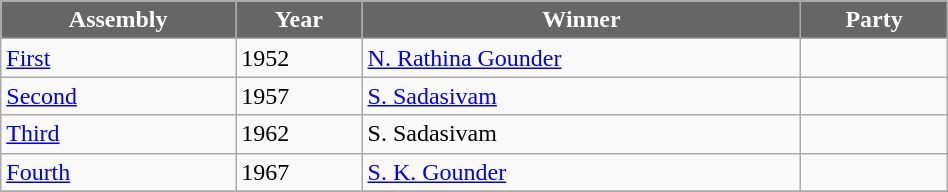<table class="wikitable sortable" width="50%">
<tr>
<th style="background-color:#666666; color:white">Assembly</th>
<th style="background-color:#666666; color:white">Year</th>
<th style="background-color:#666666; color:white">Winner</th>
<th style="background-color:#666666; color:white" colspan="2">Party</th>
</tr>
<tr>
<td><a href='#'>First</a></td>
<td>1952</td>
<td><a href='#'>N. Rathina Gounder</a></td>
<td></td>
</tr>
<tr>
<td><a href='#'>Second</a></td>
<td>1957</td>
<td><a href='#'>S. Sadasivam</a></td>
<td></td>
</tr>
<tr>
<td><a href='#'>Third</a></td>
<td>1962</td>
<td>S. Sadasivam</td>
<td></td>
</tr>
<tr>
<td><a href='#'>Fourth</a></td>
<td>1967</td>
<td><a href='#'>S. K. Gounder</a></td>
<td></td>
</tr>
<tr>
</tr>
</table>
